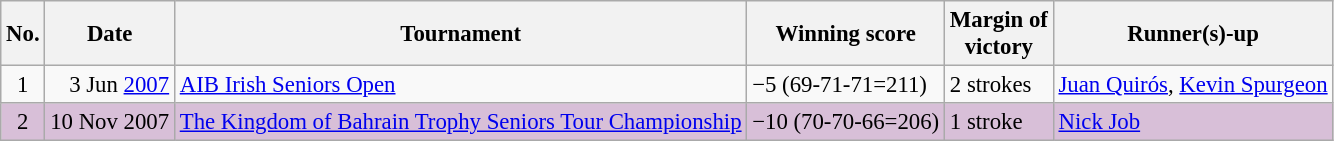<table class="wikitable" style="font-size:95%;">
<tr>
<th>No.</th>
<th>Date</th>
<th>Tournament</th>
<th>Winning score</th>
<th>Margin of<br>victory</th>
<th>Runner(s)-up</th>
</tr>
<tr>
<td align=center>1</td>
<td align=right>3 Jun <a href='#'>2007</a></td>
<td><a href='#'>AIB Irish Seniors Open</a></td>
<td>−5 (69-71-71=211)</td>
<td>2 strokes</td>
<td> <a href='#'>Juan Quirós</a>,  <a href='#'>Kevin Spurgeon</a></td>
</tr>
<tr style="background:thistle;">
<td align=center>2</td>
<td align=right>10 Nov 2007</td>
<td><a href='#'>The Kingdom of Bahrain Trophy Seniors Tour Championship</a></td>
<td>−10 (70-70-66=206)</td>
<td>1 stroke</td>
<td> <a href='#'>Nick Job</a></td>
</tr>
</table>
